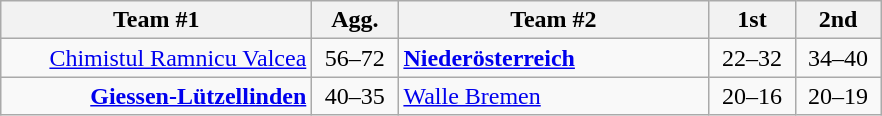<table class=wikitable style="text-align:center">
<tr>
<th width=200>Team #1</th>
<th width=50>Agg.</th>
<th width=200>Team #2</th>
<th width=50>1st</th>
<th width=50>2nd</th>
</tr>
<tr>
<td align=right><a href='#'>Chimistul Ramnicu Valcea</a> </td>
<td>56–72</td>
<td align=left> <strong><a href='#'>Niederösterreich</a></strong></td>
<td align=center>22–32</td>
<td align=center>34–40</td>
</tr>
<tr>
<td align=right><strong><a href='#'>Giessen-Lützellinden</a></strong> </td>
<td>40–35</td>
<td align=left> <a href='#'>Walle Bremen</a></td>
<td align=center>20–16</td>
<td align=center>20–19</td>
</tr>
</table>
